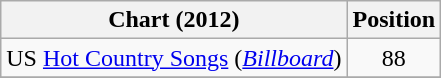<table class="wikitable sortable">
<tr>
<th scope="col">Chart (2012)</th>
<th scope="col">Position</th>
</tr>
<tr>
<td>US <a href='#'>Hot Country Songs</a> (<em><a href='#'>Billboard</a></em>)</td>
<td align="center">88</td>
</tr>
<tr>
</tr>
</table>
